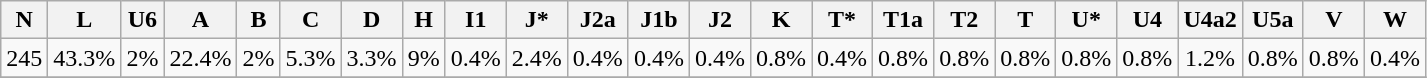<table class="wikitable sortable" style="text-align:center; font-size: 100%;">
<tr>
<th>N</th>
<th>L</th>
<th>U6</th>
<th>A</th>
<th>B</th>
<th>C</th>
<th>D</th>
<th>H</th>
<th>I1</th>
<th>J*</th>
<th>J2a</th>
<th>J1b</th>
<th>J2</th>
<th>K</th>
<th>T*</th>
<th>T1a</th>
<th>T2</th>
<th>T</th>
<th>U*</th>
<th>U4</th>
<th>U4a2</th>
<th>U5a</th>
<th>V</th>
<th>W</th>
</tr>
<tr>
<td>245</td>
<td>43.3%</td>
<td>2%</td>
<td>22.4%</td>
<td>2%</td>
<td>5.3%</td>
<td>3.3%</td>
<td>9%</td>
<td>0.4%</td>
<td>2.4%</td>
<td>0.4%</td>
<td>0.4%</td>
<td>0.4%</td>
<td>0.8%</td>
<td>0.4%</td>
<td>0.8%</td>
<td>0.8%</td>
<td>0.8%</td>
<td>0.8%</td>
<td>0.8%</td>
<td>1.2%</td>
<td>0.8%</td>
<td>0.8%</td>
<td>0.4%</td>
</tr>
<tr>
</tr>
</table>
